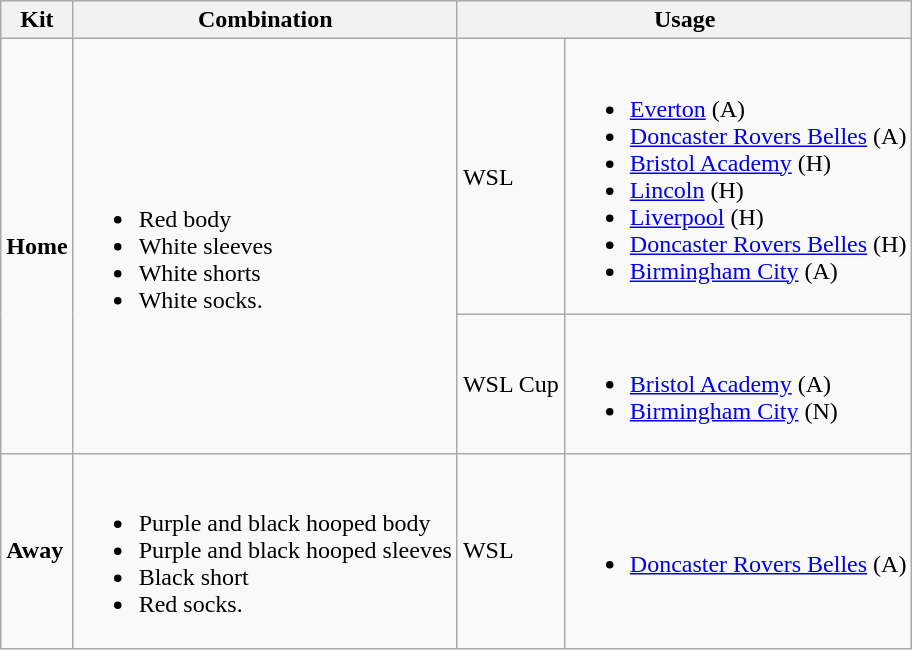<table class="wikitable">
<tr>
<th>Kit</th>
<th>Combination</th>
<th colspan="2">Usage</th>
</tr>
<tr>
<td rowspan="2"><strong>Home</strong></td>
<td rowspan="2"><br><ul><li>Red body</li><li>White sleeves</li><li>White shorts</li><li>White socks.</li></ul></td>
<td>WSL</td>
<td><br><ul><li><a href='#'>Everton</a> (A)</li><li><a href='#'>Doncaster Rovers Belles</a> (A)</li><li><a href='#'>Bristol Academy</a> (H)</li><li><a href='#'>Lincoln</a> (H)</li><li><a href='#'>Liverpool</a> (H)</li><li><a href='#'>Doncaster Rovers Belles</a> (H)</li><li><a href='#'>Birmingham City</a> (A)</li></ul></td>
</tr>
<tr>
<td>WSL Cup</td>
<td><br><ul><li><a href='#'>Bristol Academy</a> (A)</li><li><a href='#'>Birmingham City</a> (N)</li></ul></td>
</tr>
<tr>
<td><strong>Away</strong></td>
<td><br><ul><li>Purple and black hooped body</li><li>Purple and black hooped sleeves</li><li>Black short</li><li>Red socks.</li></ul></td>
<td>WSL</td>
<td><br><ul><li><a href='#'>Doncaster Rovers Belles</a> (A)</li></ul></td>
</tr>
</table>
